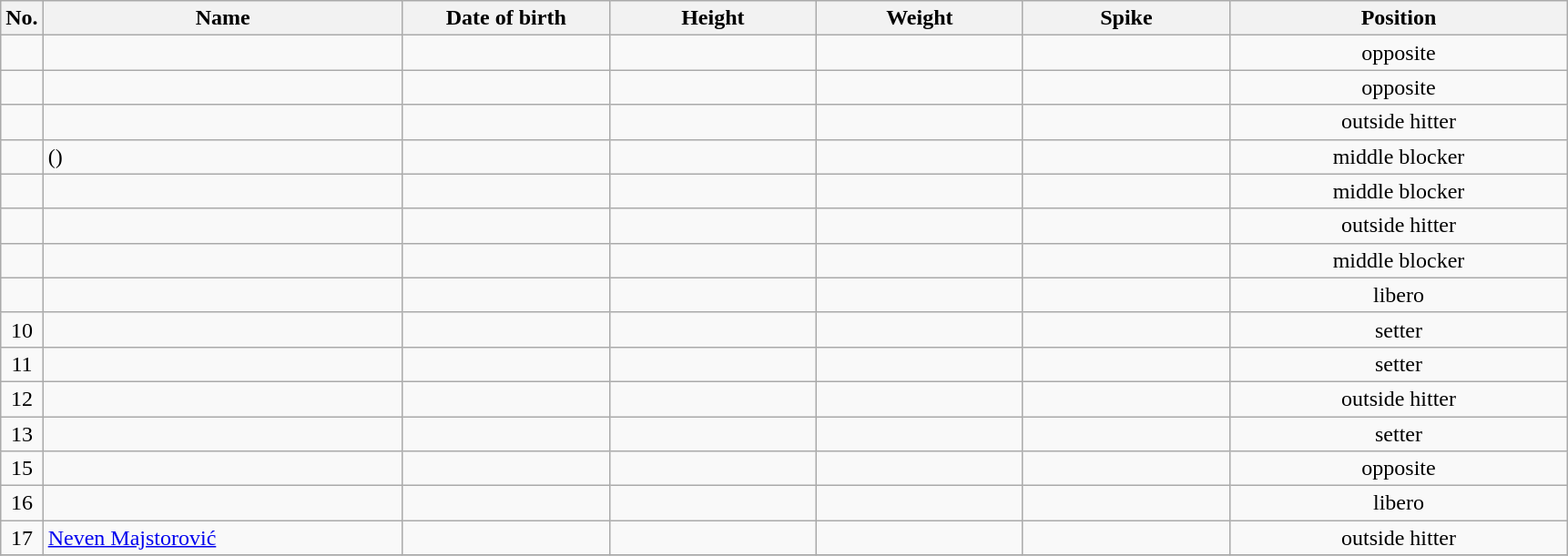<table class="wikitable sortable" style="font-size:100%; text-align:center;">
<tr>
<th>No.</th>
<th style="width:16em">Name</th>
<th style="width:9em">Date of birth</th>
<th style="width:9em">Height</th>
<th style="width:9em">Weight</th>
<th style="width:9em">Spike</th>
<th style="width:15em">Position</th>
</tr>
<tr>
<td></td>
<td align=left> </td>
<td align=right></td>
<td></td>
<td></td>
<td></td>
<td>opposite</td>
</tr>
<tr>
<td></td>
<td align=left> </td>
<td align=right></td>
<td></td>
<td></td>
<td></td>
<td>opposite</td>
</tr>
<tr>
<td></td>
<td align=left> </td>
<td align=right></td>
<td></td>
<td></td>
<td></td>
<td>outside hitter</td>
</tr>
<tr>
<td></td>
<td align=left>  ()</td>
<td align=right></td>
<td></td>
<td></td>
<td></td>
<td>middle blocker</td>
</tr>
<tr>
<td></td>
<td align=left> </td>
<td align=right></td>
<td></td>
<td></td>
<td></td>
<td>middle blocker</td>
</tr>
<tr>
<td></td>
<td align=left> </td>
<td align=right></td>
<td></td>
<td></td>
<td></td>
<td>outside hitter</td>
</tr>
<tr>
<td></td>
<td align=left> </td>
<td align=right></td>
<td></td>
<td></td>
<td></td>
<td>middle blocker</td>
</tr>
<tr>
<td></td>
<td align=left> </td>
<td align=right></td>
<td></td>
<td></td>
<td></td>
<td>libero</td>
</tr>
<tr>
<td>10</td>
<td align=left> </td>
<td align=right></td>
<td></td>
<td></td>
<td></td>
<td>setter</td>
</tr>
<tr>
<td>11</td>
<td align=left> </td>
<td align=right></td>
<td></td>
<td></td>
<td></td>
<td>setter</td>
</tr>
<tr>
<td>12</td>
<td align=left> </td>
<td align=right></td>
<td></td>
<td></td>
<td></td>
<td>outside hitter</td>
</tr>
<tr>
<td>13</td>
<td align=left> </td>
<td align=right></td>
<td></td>
<td></td>
<td></td>
<td>setter</td>
</tr>
<tr>
<td>15</td>
<td align=left> </td>
<td align=right></td>
<td></td>
<td></td>
<td></td>
<td>opposite</td>
</tr>
<tr>
<td>16</td>
<td align=left> </td>
<td align=right></td>
<td></td>
<td></td>
<td></td>
<td>libero</td>
</tr>
<tr>
<td>17</td>
<td align=left> <a href='#'>Neven Majstorović</a></td>
<td align=right></td>
<td></td>
<td></td>
<td></td>
<td>outside hitter</td>
</tr>
<tr>
</tr>
</table>
